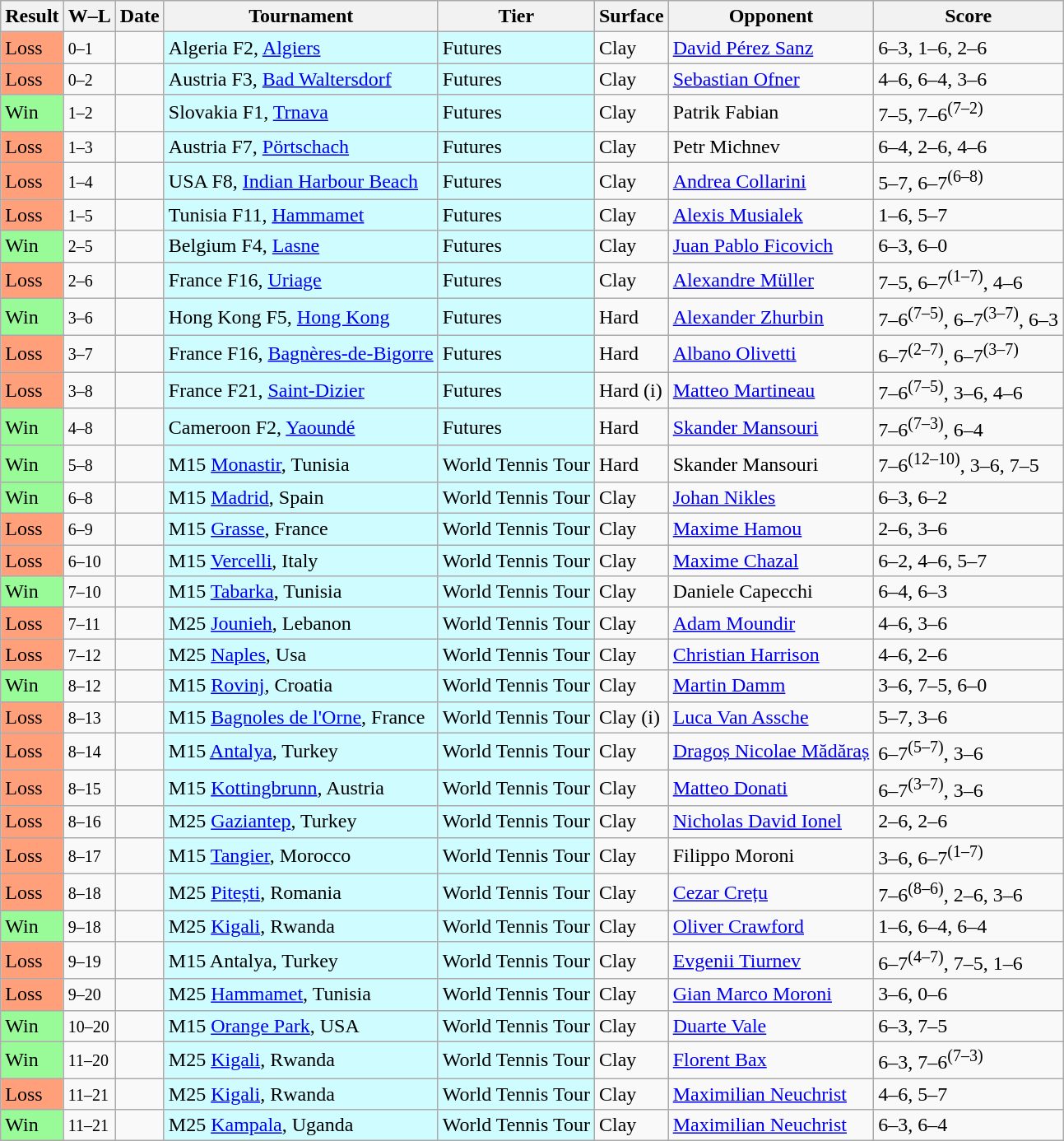<table class="sortable wikitable">
<tr>
<th>Result</th>
<th class="unsortable">W–L</th>
<th>Date</th>
<th>Tournament</th>
<th>Tier</th>
<th>Surface</th>
<th>Opponent</th>
<th class="unsortable">Score</th>
</tr>
<tr>
<td bgcolor=FFA07A>Loss</td>
<td><small>0–1</small></td>
<td></td>
<td style="background:#cffcff;">Algeria F2, <a href='#'>Algiers</a></td>
<td style="background:#cffcff;">Futures</td>
<td>Clay</td>
<td> <a href='#'>David Pérez Sanz</a></td>
<td>6–3, 1–6, 2–6</td>
</tr>
<tr>
<td bgcolor=FFA07A>Loss</td>
<td><small>0–2</small></td>
<td></td>
<td style="background:#cffcff;">Austria F3, <a href='#'>Bad Waltersdorf</a></td>
<td style="background:#cffcff;">Futures</td>
<td>Clay</td>
<td> <a href='#'>Sebastian Ofner</a></td>
<td>4–6, 6–4, 3–6</td>
</tr>
<tr>
<td bgcolor=98FB98>Win</td>
<td><small>1–2</small></td>
<td></td>
<td style="background:#cffcff;">Slovakia F1, <a href='#'>Trnava</a></td>
<td style="background:#cffcff;">Futures</td>
<td>Clay</td>
<td> Patrik Fabian</td>
<td>7–5, 7–6<sup>(7–2)</sup></td>
</tr>
<tr>
<td bgcolor=FFA07A>Loss</td>
<td><small>1–3</small></td>
<td></td>
<td style="background:#cffcff;">Austria F7, <a href='#'>Pörtschach</a></td>
<td style="background:#cffcff;">Futures</td>
<td>Clay</td>
<td> Petr Michnev</td>
<td>6–4, 2–6, 4–6</td>
</tr>
<tr>
<td bgcolor=FFA07A>Loss</td>
<td><small>1–4</small></td>
<td></td>
<td style="background:#cffcff;">USA F8, <a href='#'>Indian Harbour Beach</a></td>
<td style="background:#cffcff;">Futures</td>
<td>Clay</td>
<td> <a href='#'>Andrea Collarini</a></td>
<td>5–7, 6–7<sup>(6–8)</sup></td>
</tr>
<tr>
<td bgcolor=FFA07A>Loss</td>
<td><small>1–5</small></td>
<td></td>
<td style="background:#cffcff;">Tunisia F11, <a href='#'>Hammamet</a></td>
<td style="background:#cffcff;">Futures</td>
<td>Clay</td>
<td> <a href='#'>Alexis Musialek</a></td>
<td>1–6, 5–7</td>
</tr>
<tr>
<td bgcolor=98FB98>Win</td>
<td><small>2–5</small></td>
<td></td>
<td style="background:#cffcff;">Belgium F4, <a href='#'>Lasne</a></td>
<td style="background:#cffcff;">Futures</td>
<td>Clay</td>
<td> <a href='#'>Juan Pablo Ficovich</a></td>
<td>6–3, 6–0</td>
</tr>
<tr>
<td bgcolor=FFA07A>Loss</td>
<td><small>2–6</small></td>
<td></td>
<td style="background:#cffcff;">France F16, <a href='#'>Uriage</a></td>
<td style="background:#cffcff;">Futures</td>
<td>Clay</td>
<td> <a href='#'>Alexandre Müller</a></td>
<td>7–5, 6–7<sup>(1–7)</sup>, 4–6</td>
</tr>
<tr>
<td bgcolor=98FB98>Win</td>
<td><small>3–6</small></td>
<td></td>
<td style="background:#cffcff;">Hong Kong F5, <a href='#'>Hong Kong</a></td>
<td style="background:#cffcff;">Futures</td>
<td>Hard</td>
<td> <a href='#'>Alexander Zhurbin</a></td>
<td>7–6<sup>(7–5)</sup>, 6–7<sup>(3–7)</sup>, 6–3</td>
</tr>
<tr>
<td bgcolor=FFA07A>Loss</td>
<td><small>3–7</small></td>
<td></td>
<td style="background:#cffcff;">France F16, <a href='#'>Bagnères-de-Bigorre</a></td>
<td style="background:#cffcff;">Futures</td>
<td>Hard</td>
<td> <a href='#'>Albano Olivetti</a></td>
<td>6–7<sup>(2–7)</sup>, 6–7<sup>(3–7)</sup></td>
</tr>
<tr>
<td bgcolor=FFA07A>Loss</td>
<td><small>3–8</small></td>
<td></td>
<td style="background:#cffcff;">France F21, <a href='#'>Saint-Dizier</a></td>
<td style="background:#cffcff;">Futures</td>
<td>Hard (i)</td>
<td> <a href='#'>Matteo Martineau</a></td>
<td>7–6<sup>(7–5)</sup>, 3–6, 4–6</td>
</tr>
<tr>
<td bgcolor=98FB98>Win</td>
<td><small>4–8</small></td>
<td></td>
<td style="background:#cffcff;">Cameroon F2, <a href='#'>Yaoundé</a></td>
<td style="background:#cffcff;">Futures</td>
<td>Hard</td>
<td> <a href='#'>Skander Mansouri</a></td>
<td>7–6<sup>(7–3)</sup>, 6–4</td>
</tr>
<tr>
<td bgcolor=98FB98>Win</td>
<td><small>5–8</small></td>
<td></td>
<td style="background:#cffcff;">M15 <a href='#'>Monastir</a>, Tunisia</td>
<td style="background:#cffcff;">World Tennis Tour</td>
<td>Hard</td>
<td> Skander Mansouri</td>
<td>7–6<sup>(12–10)</sup>, 3–6, 7–5</td>
</tr>
<tr>
<td bgcolor=98FB98>Win</td>
<td><small>6–8</small></td>
<td></td>
<td style="background:#cffcff;">M15 <a href='#'>Madrid</a>, Spain</td>
<td style="background:#cffcff;">World Tennis Tour</td>
<td>Clay</td>
<td> <a href='#'>Johan Nikles</a></td>
<td>6–3, 6–2</td>
</tr>
<tr>
<td bgcolor=FFA07A>Loss</td>
<td><small>6–9</small></td>
<td></td>
<td style="background:#cffcff;">M15 <a href='#'>Grasse</a>, France</td>
<td style="background:#cffcff;">World Tennis Tour</td>
<td>Clay</td>
<td> <a href='#'>Maxime Hamou</a></td>
<td>2–6, 3–6</td>
</tr>
<tr>
<td bgcolor=FFA07A>Loss</td>
<td><small>6–10</small></td>
<td></td>
<td style="background:#cffcff;">M15 <a href='#'>Vercelli</a>, Italy</td>
<td style="background:#cffcff;">World Tennis Tour</td>
<td>Clay</td>
<td> <a href='#'>Maxime Chazal</a></td>
<td>6–2, 4–6, 5–7</td>
</tr>
<tr>
<td bgcolor=98FB98>Win</td>
<td><small>7–10</small></td>
<td></td>
<td style="background:#cffcff;">M15 <a href='#'>Tabarka</a>, Tunisia</td>
<td style="background:#cffcff;">World Tennis Tour</td>
<td>Clay</td>
<td> Daniele Capecchi</td>
<td>6–4, 6–3</td>
</tr>
<tr>
<td bgcolor=FFA07A>Loss</td>
<td><small>7–11</small></td>
<td></td>
<td style="background:#cffcff;">M25 <a href='#'>Jounieh</a>, Lebanon</td>
<td style="background:#cffcff;">World Tennis Tour</td>
<td>Clay</td>
<td> <a href='#'>Adam Moundir</a></td>
<td>4–6, 3–6</td>
</tr>
<tr>
<td bgcolor=FFA07A>Loss</td>
<td><small>7–12</small></td>
<td></td>
<td style="background:#cffcff;">M25 <a href='#'>Naples</a>, Usa</td>
<td style="background:#cffcff;">World Tennis Tour</td>
<td>Clay</td>
<td> <a href='#'>Christian Harrison</a></td>
<td>4–6, 2–6</td>
</tr>
<tr>
<td bgcolor=98FB98>Win</td>
<td><small>8–12</small></td>
<td></td>
<td style="background:#cffcff;">M15 <a href='#'>Rovinj</a>, Croatia</td>
<td style="background:#cffcff;">World Tennis Tour</td>
<td>Clay</td>
<td> <a href='#'>Martin Damm</a></td>
<td>3–6, 7–5, 6–0</td>
</tr>
<tr>
<td bgcolor=FFA07A>Loss</td>
<td><small>8–13</small></td>
<td></td>
<td style="background:#cffcff;">M15 <a href='#'>Bagnoles de l'Orne</a>, France</td>
<td style="background:#cffcff;">World Tennis Tour</td>
<td>Clay (i)</td>
<td> <a href='#'>Luca Van Assche</a></td>
<td>5–7, 3–6</td>
</tr>
<tr>
<td bgcolor=FFA07A>Loss</td>
<td><small>8–14</small></td>
<td></td>
<td style="background:#cffcff;">M15 <a href='#'>Antalya</a>, Turkey</td>
<td style="background:#cffcff;">World Tennis Tour</td>
<td>Clay</td>
<td> <a href='#'>Dragoș Nicolae Mădăraș</a></td>
<td>6–7<sup>(5–7)</sup>, 3–6</td>
</tr>
<tr>
<td bgcolor=FFA07A>Loss</td>
<td><small>8–15</small></td>
<td></td>
<td style="background:#cffcff;">M15 <a href='#'>Kottingbrunn</a>, Austria</td>
<td style="background:#cffcff;">World Tennis Tour</td>
<td>Clay</td>
<td> <a href='#'>Matteo Donati</a></td>
<td>6–7<sup>(3–7)</sup>, 3–6</td>
</tr>
<tr>
<td bgcolor=FFA07A>Loss</td>
<td><small>8–16</small></td>
<td></td>
<td style="background:#cffcff;">M25 <a href='#'>Gaziantep</a>, Turkey</td>
<td style="background:#cffcff;">World Tennis Tour</td>
<td>Clay</td>
<td> <a href='#'>Nicholas David Ionel</a></td>
<td>2–6, 2–6</td>
</tr>
<tr>
<td bgcolor=FFA07A>Loss</td>
<td><small>8–17</small></td>
<td></td>
<td style="background:#cffcff;">M15 <a href='#'>Tangier</a>, Morocco</td>
<td style="background:#cffcff;">World Tennis Tour</td>
<td>Clay</td>
<td> Filippo Moroni</td>
<td>3–6, 6–7<sup>(1–7)</sup></td>
</tr>
<tr>
<td bgcolor=FFA07A>Loss</td>
<td><small>8–18</small></td>
<td></td>
<td style="background:#cffcff;">M25 <a href='#'>Pitești</a>, Romania</td>
<td style="background:#cffcff;">World Tennis Tour</td>
<td>Clay</td>
<td> <a href='#'>Cezar Crețu</a></td>
<td>7–6<sup>(8–6)</sup>, 2–6, 3–6</td>
</tr>
<tr>
<td bgcolor=98FB98>Win</td>
<td><small>9–18</small></td>
<td></td>
<td style="background:#cffcff;">M25 <a href='#'>Kigali</a>, Rwanda</td>
<td style="background:#cffcff;">World Tennis Tour</td>
<td>Clay</td>
<td> <a href='#'>Oliver Crawford</a></td>
<td>1–6, 6–4, 6–4</td>
</tr>
<tr>
<td bgcolor=FFA07A>Loss</td>
<td><small>9–19</small></td>
<td></td>
<td style="background:#cffcff;">M15 Antalya, Turkey</td>
<td style="background:#cffcff;">World Tennis Tour</td>
<td>Clay</td>
<td> <a href='#'>Evgenii Tiurnev</a></td>
<td>6–7<sup>(4–7)</sup>, 7–5, 1–6</td>
</tr>
<tr>
<td bgcolor=FFA07A>Loss</td>
<td><small>9–20</small></td>
<td></td>
<td style="background:#cffcff;">M25 <a href='#'>Hammamet</a>, Tunisia</td>
<td style="background:#cffcff;">World Tennis Tour</td>
<td>Clay</td>
<td> <a href='#'>Gian Marco Moroni</a></td>
<td>3–6, 0–6</td>
</tr>
<tr>
<td bgcolor=98FB98>Win</td>
<td><small>10–20</small></td>
<td></td>
<td style="background:#cffcff;">M15 <a href='#'>Orange Park</a>, USA</td>
<td style="background:#cffcff;">World Tennis Tour</td>
<td>Clay</td>
<td> <a href='#'>Duarte Vale</a></td>
<td>6–3, 7–5</td>
</tr>
<tr>
<td bgcolor=98FB98>Win</td>
<td><small>11–20</small></td>
<td></td>
<td style="background:#cffcff;">M25 <a href='#'>Kigali</a>, Rwanda</td>
<td style="background:#cffcff;">World Tennis Tour</td>
<td>Clay</td>
<td> <a href='#'>Florent Bax</a></td>
<td>6–3, 7–6<sup>(7–3)</sup></td>
</tr>
<tr>
<td bgcolor=FFA07A>Loss</td>
<td><small>11–21</small></td>
<td></td>
<td style="background:#cffcff;">M25 <a href='#'>Kigali</a>, Rwanda</td>
<td style="background:#cffcff;">World Tennis Tour</td>
<td>Clay</td>
<td> <a href='#'>Maximilian Neuchrist</a></td>
<td>4–6, 5–7</td>
</tr>
<tr>
<td bgcolor=98FB98>Win</td>
<td><small>11–21</small></td>
<td></td>
<td style="background:#cffcff;">M25 <a href='#'>Kampala</a>, Uganda</td>
<td style="background:#cffcff;">World Tennis Tour</td>
<td>Clay</td>
<td> <a href='#'>Maximilian Neuchrist</a></td>
<td>6–3, 6–4</td>
</tr>
</table>
